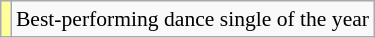<table class="wikitable plainrowheaders" style="font-size:90%;">
<tr>
<td bgcolor=#FFFF99 align=center></td>
<td>Best-performing dance single of the year</td>
</tr>
</table>
